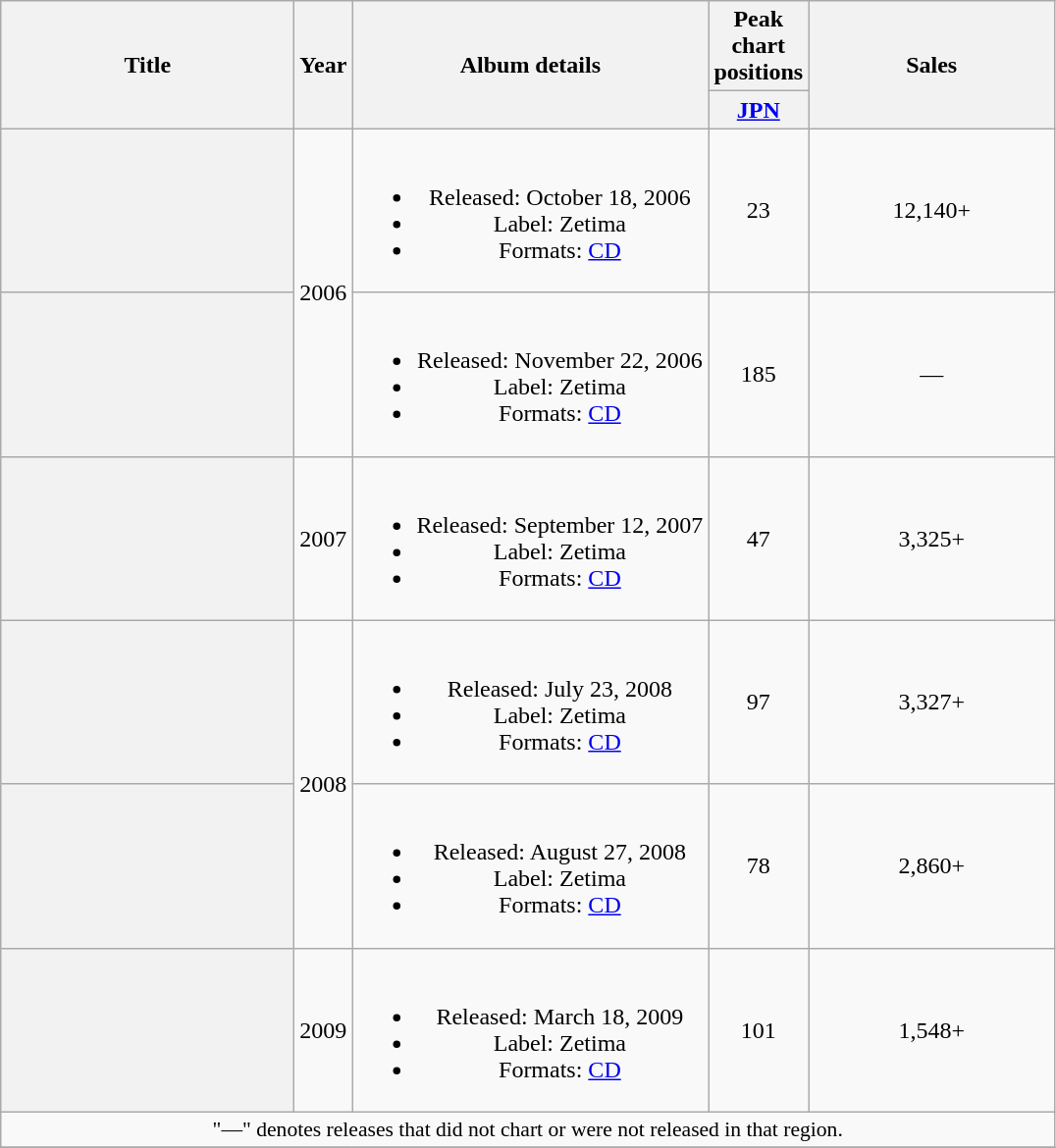<table class="wikitable plainrowheaders" style="text-align:center;">
<tr>
<th rowspan="2" style="width:12em;">Title</th>
<th rowspan="2">Year</th>
<th rowspan="2">Album details</th>
<th colspan="1">Peak chart positions</th>
<th rowspan="2" style="width:10em;">Sales</th>
</tr>
<tr>
<th width="30"><a href='#'>JPN</a></th>
</tr>
<tr>
<th scope="row"></th>
<td rowspan="2">2006</td>
<td><br><ul><li>Released: October 18, 2006</li><li>Label: Zetima</li><li>Formats: <a href='#'>CD</a></li></ul></td>
<td>23</td>
<td>12,140+</td>
</tr>
<tr>
<th scope="row"></th>
<td><br><ul><li>Released: November 22, 2006</li><li>Label: Zetima</li><li>Formats: <a href='#'>CD</a></li></ul></td>
<td>185</td>
<td>—</td>
</tr>
<tr>
<th scope="row"></th>
<td>2007</td>
<td><br><ul><li>Released: September 12, 2007</li><li>Label: Zetima</li><li>Formats: <a href='#'>CD</a></li></ul></td>
<td>47</td>
<td>3,325+</td>
</tr>
<tr>
<th scope="row"></th>
<td rowspan="2">2008</td>
<td><br><ul><li>Released: July 23, 2008</li><li>Label: Zetima</li><li>Formats: <a href='#'>CD</a></li></ul></td>
<td>97</td>
<td>3,327+</td>
</tr>
<tr>
<th scope="row"></th>
<td><br><ul><li>Released: August 27, 2008</li><li>Label: Zetima</li><li>Formats: <a href='#'>CD</a></li></ul></td>
<td>78</td>
<td>2,860+</td>
</tr>
<tr>
<th scope="row"></th>
<td>2009</td>
<td><br><ul><li>Released: March 18, 2009</li><li>Label: Zetima</li><li>Formats: <a href='#'>CD</a></li></ul></td>
<td>101</td>
<td>1,548+</td>
</tr>
<tr>
<td colspan="6" style="font-size:90%;">"—" denotes releases that did not chart or were not released in that region.</td>
</tr>
<tr>
</tr>
</table>
